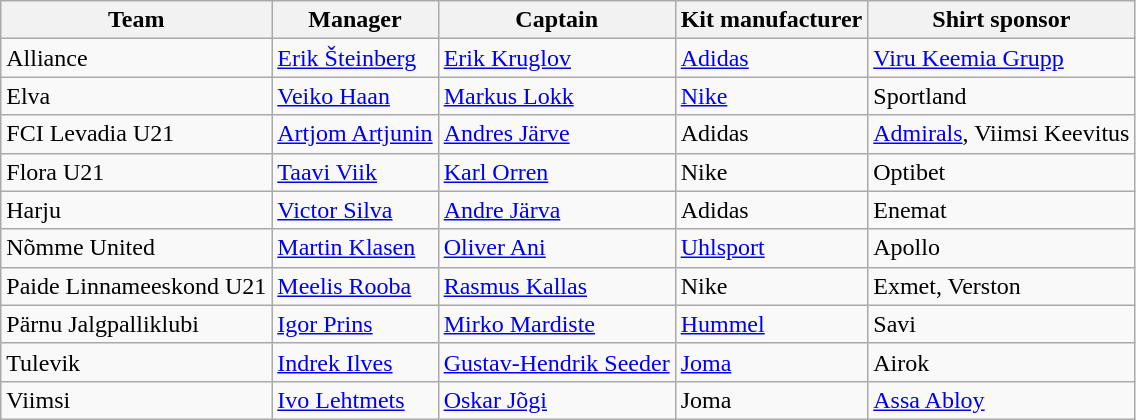<table class="wikitable sortable">
<tr>
<th>Team</th>
<th>Manager</th>
<th>Captain</th>
<th>Kit manufacturer</th>
<th>Shirt sponsor</th>
</tr>
<tr>
<td>Alliance</td>
<td> <a href='#'>Erik Šteinberg</a></td>
<td> <a href='#'>Erik Kruglov</a></td>
<td><a href='#'>Adidas</a></td>
<td><a href='#'>Viru Keemia Grupp</a></td>
</tr>
<tr>
<td>Elva</td>
<td> <a href='#'>Veiko Haan</a></td>
<td> <a href='#'>Markus Lokk</a></td>
<td><a href='#'>Nike</a></td>
<td>Sportland</td>
</tr>
<tr>
<td>FCI Levadia U21</td>
<td> <a href='#'>Artjom Artjunin</a></td>
<td> <a href='#'>Andres Järve</a></td>
<td>Adidas</td>
<td><a href='#'>Admirals</a>, Viimsi Keevitus</td>
</tr>
<tr>
<td>Flora U21</td>
<td> <a href='#'>Taavi Viik</a></td>
<td> <a href='#'>Karl Orren</a></td>
<td>Nike</td>
<td>Optibet</td>
</tr>
<tr>
<td>Harju</td>
<td> <a href='#'>Victor Silva</a></td>
<td> <a href='#'>Andre Järva</a></td>
<td>Adidas</td>
<td>Enemat</td>
</tr>
<tr>
<td>Nõmme United</td>
<td> <a href='#'>Martin Klasen</a></td>
<td> <a href='#'>Oliver Ani</a></td>
<td><a href='#'>Uhlsport</a></td>
<td>Apollo</td>
</tr>
<tr>
<td>Paide Linnameeskond U21</td>
<td> <a href='#'>Meelis Rooba</a></td>
<td> <a href='#'>Rasmus Kallas</a></td>
<td>Nike</td>
<td>Exmet, Verston</td>
</tr>
<tr>
<td>Pärnu Jalgpalliklubi</td>
<td> <a href='#'>Igor Prins</a></td>
<td> <a href='#'>Mirko Mardiste</a></td>
<td><a href='#'>Hummel</a></td>
<td>Savi</td>
</tr>
<tr>
<td>Tulevik</td>
<td> <a href='#'>Indrek Ilves</a></td>
<td> <a href='#'>Gustav-Hendrik Seeder</a></td>
<td><a href='#'>Joma</a></td>
<td>Airok</td>
</tr>
<tr>
<td>Viimsi</td>
<td> <a href='#'>Ivo Lehtmets</a></td>
<td> <a href='#'>Oskar Jõgi</a></td>
<td>Joma</td>
<td><a href='#'>Assa Abloy</a></td>
</tr>
</table>
